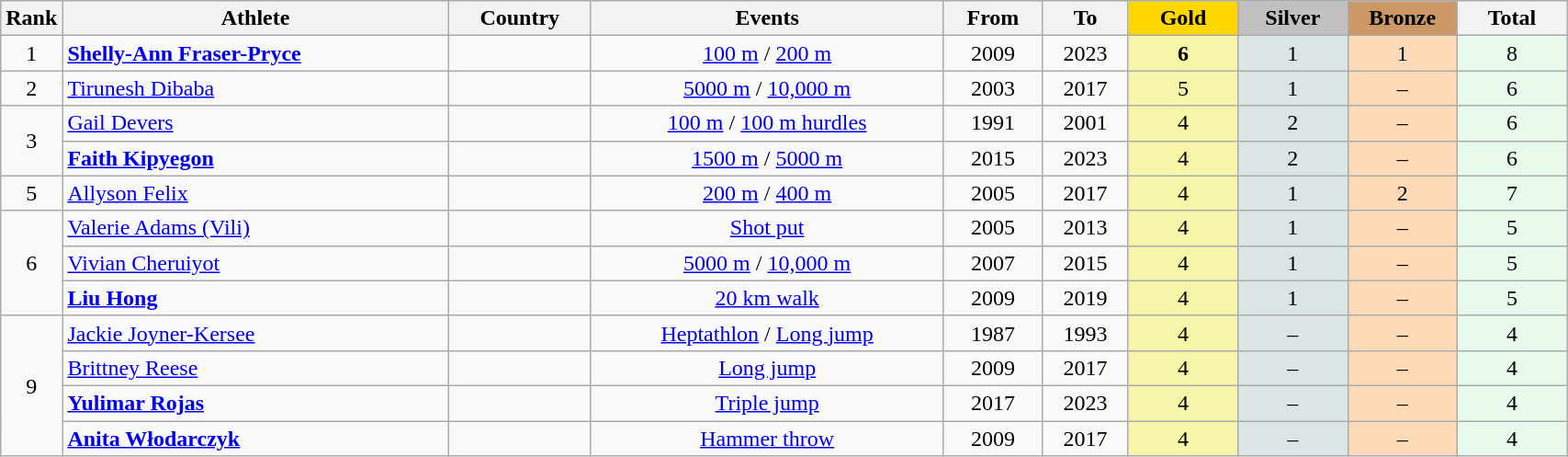<table class="wikitable plainrowheaders" width=90% style="text-align:center;">
<tr style="background-color:#EDEDED;">
<th class="hintergrundfarbe5" style="width:1em">Rank</th>
<th class="hintergrundfarbe5">Athlete</th>
<th class="hintergrundfarbe5">Country</th>
<th class="hintergrundfarbe5">Events</th>
<th class="hintergrundfarbe5">From</th>
<th class="hintergrundfarbe5">To</th>
<th style="background:    gold; width:7%">Gold</th>
<th style="background:  silver; width:7%">Silver</th>
<th style="background: #CC9966; width:7%">Bronze</th>
<th class="hintergrundfarbe5" style="width:7%">Total</th>
</tr>
<tr>
<td>1</td>
<td align="left"><strong><a href='#'>Shelly-Ann Fraser-Pryce</a></strong></td>
<td align="left"></td>
<td><a href='#'>100 m</a> / <a href='#'>200 m</a></td>
<td>2009</td>
<td>2023</td>
<td bgcolor="#F7F6A8"><strong>6</strong></td>
<td bgcolor="#DCE5E5">1</td>
<td bgcolor="#FFDAB9">1</td>
<td bgcolor="#E7FAEC">8</td>
</tr>
<tr align="center">
<td>2</td>
<td align="left"><a href='#'>Tirunesh Dibaba</a></td>
<td align="left"></td>
<td><a href='#'>5000 m</a> / <a href='#'>10,000 m</a></td>
<td>2003</td>
<td>2017</td>
<td bgcolor="#F7F6A8">5</td>
<td bgcolor="#DCE5E5">1</td>
<td bgcolor="#FFDAB9">–</td>
<td bgcolor="#E7FAEC">6</td>
</tr>
<tr align="center">
<td rowspan="2">3</td>
<td align="left"><a href='#'>Gail Devers</a></td>
<td align="left"></td>
<td><a href='#'>100 m</a> / <a href='#'>100 m hurdles</a></td>
<td>1991</td>
<td>2001</td>
<td bgcolor="#F7F6A8">4</td>
<td bgcolor="#DCE5E5">2</td>
<td bgcolor="#FFDAB9">–</td>
<td bgcolor="#E7FAEC">6</td>
</tr>
<tr align="center">
<td align="left"><strong><a href='#'>Faith Kipyegon</a></strong></td>
<td align="left"></td>
<td><a href='#'>1500 m</a> / <a href='#'>5000 m</a></td>
<td>2015</td>
<td>2023</td>
<td bgcolor="#F7F6A8">4</td>
<td bgcolor="#DCE5E5">2</td>
<td bgcolor="#FFDAB9">–</td>
<td bgcolor="#E7FAEC">6</td>
</tr>
<tr align="center">
<td>5</td>
<td align="left"><a href='#'>Allyson Felix</a></td>
<td align="left"></td>
<td><a href='#'>200 m</a> / <a href='#'>400 m</a></td>
<td>2005</td>
<td>2017</td>
<td bgcolor="#F7F6A8">4</td>
<td bgcolor="#DCE5E5">1</td>
<td bgcolor="#FFDAB9">2</td>
<td bgcolor="#E7FAEC">7</td>
</tr>
<tr align="center">
<td rowspan="3">6</td>
<td align="left"><a href='#'>Valerie Adams (Vili)</a></td>
<td align="left"></td>
<td><a href='#'>Shot put</a></td>
<td>2005</td>
<td>2013</td>
<td bgcolor="#F7F6A8">4</td>
<td bgcolor="#DCE5E5">1</td>
<td bgcolor="#FFDAB9">–</td>
<td bgcolor="#E7FAEC">5</td>
</tr>
<tr align="center">
<td align="left"><a href='#'>Vivian Cheruiyot</a></td>
<td align="left"></td>
<td><a href='#'>5000 m</a> / <a href='#'>10,000 m</a></td>
<td>2007</td>
<td>2015</td>
<td bgcolor="#F7F6A8">4</td>
<td bgcolor="#DCE5E5">1</td>
<td bgcolor="#FFDAB9">–</td>
<td bgcolor="#E7FAEC">5</td>
</tr>
<tr align="center">
<td align="left"><strong><a href='#'>Liu Hong</a></strong></td>
<td align="left"></td>
<td><a href='#'>20 km walk</a></td>
<td>2009</td>
<td>2019</td>
<td bgcolor="#F7F6A8">4</td>
<td bgcolor="#DCE5E5">1</td>
<td bgcolor="#FFDAB9">–</td>
<td bgcolor="#E7FAEC">5</td>
</tr>
<tr align="center">
<td rowspan="4">9</td>
<td align="left"><a href='#'>Jackie Joyner-Kersee</a></td>
<td align="left"></td>
<td><a href='#'>Heptathlon</a> / <a href='#'>Long jump</a></td>
<td>1987</td>
<td>1993</td>
<td bgcolor="#F7F6A8">4</td>
<td bgcolor="#DCE5E5">–</td>
<td bgcolor="#FFDAB9">–</td>
<td bgcolor="#E7FAEC">4</td>
</tr>
<tr align="center">
<td align="left"><a href='#'>Brittney Reese</a></td>
<td align="left"></td>
<td><a href='#'>Long jump</a></td>
<td>2009</td>
<td>2017</td>
<td bgcolor="#F7F6A8">4</td>
<td bgcolor="#DCE5E5">–</td>
<td bgcolor="#FFDAB9">–</td>
<td bgcolor="#E7FAEC">4</td>
</tr>
<tr align="center">
<td align="left"><strong><a href='#'>Yulimar Rojas</a></strong></td>
<td align="left"></td>
<td><a href='#'>Triple jump</a></td>
<td>2017</td>
<td>2023</td>
<td bgcolor="#F7F6A8">4</td>
<td bgcolor="#DCE5E5">–</td>
<td bgcolor="#FFDAB9">–</td>
<td bgcolor="#E7FAEC">4</td>
</tr>
<tr align="center">
<td align="left"><strong><a href='#'>Anita Włodarczyk</a></strong></td>
<td align="left"></td>
<td><a href='#'>Hammer throw</a></td>
<td>2009</td>
<td>2017</td>
<td bgcolor="#F7F6A8">4</td>
<td bgcolor="#DCE5E5">–</td>
<td bgcolor="#FFDAB9">–</td>
<td bgcolor="#E7FAEC">4</td>
</tr>
</table>
